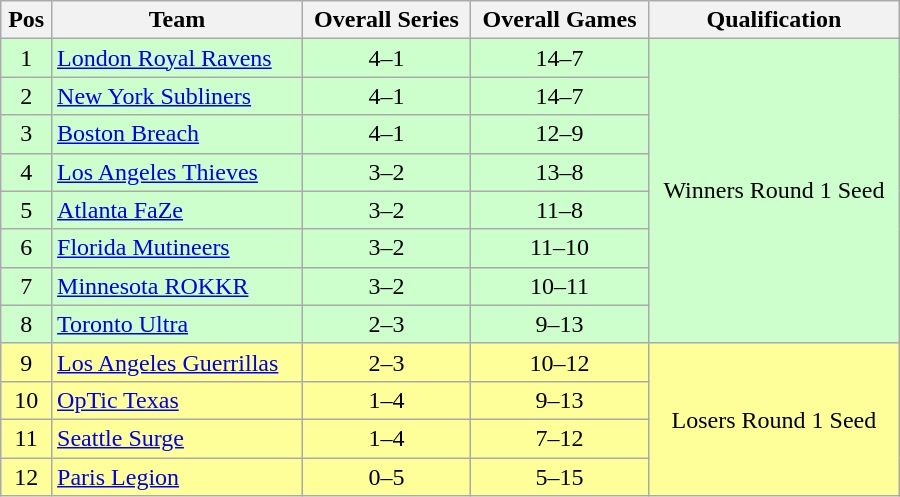<table class="wikitable" width="600px" style="text-align:center">
<tr>
<th>Pos</th>
<th>Team</th>
<th>Overall Series</th>
<th>Overall Games</th>
<th>Qualification</th>
</tr>
<tr style="background:#CCFFCC">
<td>1</td>
<td style="text-align:left"><a href='#'>London Royal Ravens</a></td>
<td>4–1</td>
<td>14–7</td>
<td rowspan="8">Winners Round 1 Seed</td>
</tr>
<tr style="background:#CCFFCC">
<td>2</td>
<td style="text-align:left"><a href='#'>New York Subliners</a></td>
<td>4–1</td>
<td>14–7</td>
</tr>
<tr style="background:#CCFFCC">
<td>3</td>
<td style="text-align:left"><a href='#'>Boston Breach</a></td>
<td>4–1</td>
<td>12–9</td>
</tr>
<tr style="background:#CCFFCC">
<td>4</td>
<td style="text-align:left"><a href='#'>Los Angeles Thieves</a></td>
<td>3–2</td>
<td>13–8</td>
</tr>
<tr style="background:#CCFFCC">
<td>5</td>
<td style="text-align:left"><a href='#'>Atlanta FaZe</a></td>
<td>3–2</td>
<td>11–8</td>
</tr>
<tr style="background:#CCFFCC">
<td>6</td>
<td style="text-align:left"><a href='#'>Florida Mutineers</a></td>
<td>3–2</td>
<td>11–10</td>
</tr>
<tr style="background:#CCFFCC">
<td>7</td>
<td style="text-align:left"><a href='#'>Minnesota ROKKR</a></td>
<td>3–2</td>
<td>10–11</td>
</tr>
<tr style="background:#CCFFCC">
<td>8</td>
<td style="text-align:left"><a href='#'>Toronto Ultra</a></td>
<td>2–3</td>
<td>9–13</td>
</tr>
<tr style="background:#FFFF99">
<td>9</td>
<td style="text-align:left"><a href='#'>Los Angeles Guerrillas</a></td>
<td>2–3</td>
<td>10–12</td>
<td rowspan="4">Losers Round 1 Seed</td>
</tr>
<tr style="background:#FFFF99">
<td>10</td>
<td style="text-align:left"><a href='#'>OpTic Texas</a></td>
<td>1–4</td>
<td>9–13</td>
</tr>
<tr style="background:#FFFF99">
<td>11</td>
<td style="text-align:left"><a href='#'>Seattle Surge</a></td>
<td>1–4</td>
<td>7–12</td>
</tr>
<tr style="background:#FFFF99">
<td>12</td>
<td style="text-align:left"><a href='#'>Paris Legion</a></td>
<td>0–5</td>
<td>5–15</td>
</tr>
</table>
